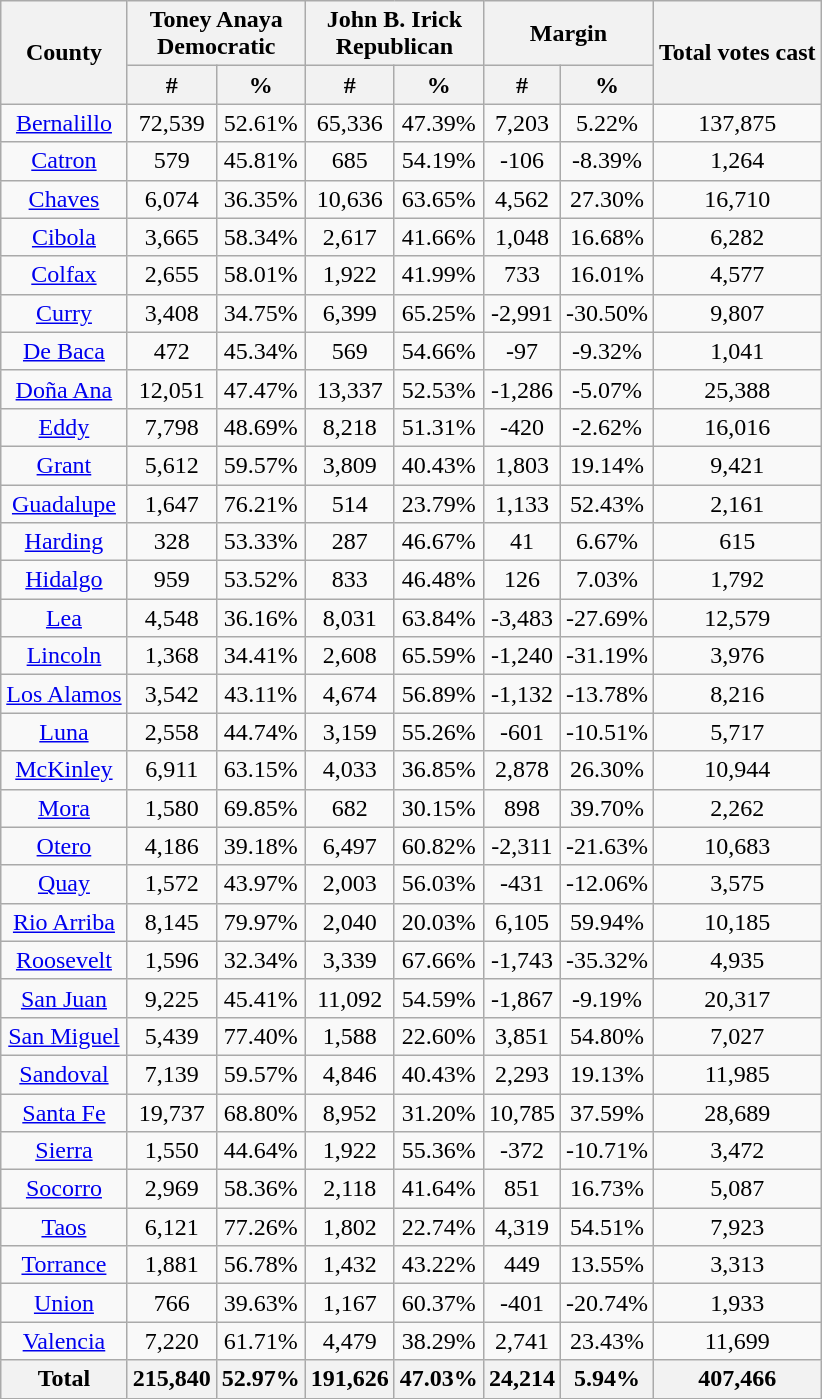<table class="wikitable sortable" style="text-align:center">
<tr>
<th style="text-align:center;" rowspan="2">County</th>
<th style="text-align:center;" colspan="2">Toney Anaya<br>Democratic</th>
<th style="text-align:center;" colspan="2">John B. Irick<br>Republican</th>
<th style="text-align:center;" colspan="2">Margin</th>
<th style="text-align:center;" rowspan="2">Total votes cast</th>
</tr>
<tr>
<th style="text-align:center;" data-sort-type="number">#</th>
<th style="text-align:center;" data-sort-type="number">%</th>
<th style="text-align:center;" data-sort-type="number">#</th>
<th style="text-align:center;" data-sort-type="number">%</th>
<th style="text-align:center;" data-sort-type="number">#</th>
<th style="text-align:center;" data-sort-type="number">%</th>
</tr>
<tr style="text-align:center;">
<td><a href='#'>Bernalillo</a></td>
<td>72,539</td>
<td>52.61%</td>
<td>65,336</td>
<td>47.39%</td>
<td>7,203</td>
<td>5.22%</td>
<td>137,875</td>
</tr>
<tr style="text-align:center;">
<td><a href='#'>Catron</a></td>
<td>579</td>
<td>45.81%</td>
<td>685</td>
<td>54.19%</td>
<td>-106</td>
<td>-8.39%</td>
<td>1,264</td>
</tr>
<tr style="text-align:center;">
<td><a href='#'>Chaves</a></td>
<td>6,074</td>
<td>36.35%</td>
<td>10,636</td>
<td>63.65%</td>
<td>4,562</td>
<td>27.30%</td>
<td>16,710</td>
</tr>
<tr style="text-align:center;">
<td><a href='#'>Cibola</a></td>
<td>3,665</td>
<td>58.34%</td>
<td>2,617</td>
<td>41.66%</td>
<td>1,048</td>
<td>16.68%</td>
<td>6,282</td>
</tr>
<tr style="text-align:center;">
<td><a href='#'>Colfax</a></td>
<td>2,655</td>
<td>58.01%</td>
<td>1,922</td>
<td>41.99%</td>
<td>733</td>
<td>16.01%</td>
<td>4,577</td>
</tr>
<tr style="text-align:center;">
<td><a href='#'>Curry</a></td>
<td>3,408</td>
<td>34.75%</td>
<td>6,399</td>
<td>65.25%</td>
<td>-2,991</td>
<td>-30.50%</td>
<td>9,807</td>
</tr>
<tr style="text-align:center;">
<td><a href='#'>De Baca</a></td>
<td>472</td>
<td>45.34%</td>
<td>569</td>
<td>54.66%</td>
<td>-97</td>
<td>-9.32%</td>
<td>1,041</td>
</tr>
<tr style="text-align:center;">
<td><a href='#'>Doña Ana</a></td>
<td>12,051</td>
<td>47.47%</td>
<td>13,337</td>
<td>52.53%</td>
<td>-1,286</td>
<td>-5.07%</td>
<td>25,388</td>
</tr>
<tr style="text-align:center;">
<td><a href='#'>Eddy</a></td>
<td>7,798</td>
<td>48.69%</td>
<td>8,218</td>
<td>51.31%</td>
<td>-420</td>
<td>-2.62%</td>
<td>16,016</td>
</tr>
<tr style="text-align:center;">
<td><a href='#'>Grant</a></td>
<td>5,612</td>
<td>59.57%</td>
<td>3,809</td>
<td>40.43%</td>
<td>1,803</td>
<td>19.14%</td>
<td>9,421</td>
</tr>
<tr style="text-align:center;">
<td><a href='#'>Guadalupe</a></td>
<td>1,647</td>
<td>76.21%</td>
<td>514</td>
<td>23.79%</td>
<td>1,133</td>
<td>52.43%</td>
<td>2,161</td>
</tr>
<tr style="text-align:center;">
<td><a href='#'>Harding</a></td>
<td>328</td>
<td>53.33%</td>
<td>287</td>
<td>46.67%</td>
<td>41</td>
<td>6.67%</td>
<td>615</td>
</tr>
<tr style="text-align:center;">
<td><a href='#'>Hidalgo</a></td>
<td>959</td>
<td>53.52%</td>
<td>833</td>
<td>46.48%</td>
<td>126</td>
<td>7.03%</td>
<td>1,792</td>
</tr>
<tr style="text-align:center;">
<td><a href='#'>Lea</a></td>
<td>4,548</td>
<td>36.16%</td>
<td>8,031</td>
<td>63.84%</td>
<td>-3,483</td>
<td>-27.69%</td>
<td>12,579</td>
</tr>
<tr style="text-align:center;">
<td><a href='#'>Lincoln</a></td>
<td>1,368</td>
<td>34.41%</td>
<td>2,608</td>
<td>65.59%</td>
<td>-1,240</td>
<td>-31.19%</td>
<td>3,976</td>
</tr>
<tr style="text-align:center;">
<td><a href='#'>Los Alamos</a></td>
<td>3,542</td>
<td>43.11%</td>
<td>4,674</td>
<td>56.89%</td>
<td>-1,132</td>
<td>-13.78%</td>
<td>8,216</td>
</tr>
<tr style="text-align:center;">
<td><a href='#'>Luna</a></td>
<td>2,558</td>
<td>44.74%</td>
<td>3,159</td>
<td>55.26%</td>
<td>-601</td>
<td>-10.51%</td>
<td>5,717</td>
</tr>
<tr style="text-align:center;">
<td><a href='#'>McKinley</a></td>
<td>6,911</td>
<td>63.15%</td>
<td>4,033</td>
<td>36.85%</td>
<td>2,878</td>
<td>26.30%</td>
<td>10,944</td>
</tr>
<tr style="text-align:center;">
<td><a href='#'>Mora</a></td>
<td>1,580</td>
<td>69.85%</td>
<td>682</td>
<td>30.15%</td>
<td>898</td>
<td>39.70%</td>
<td>2,262</td>
</tr>
<tr style="text-align:center;">
<td><a href='#'>Otero</a></td>
<td>4,186</td>
<td>39.18%</td>
<td>6,497</td>
<td>60.82%</td>
<td>-2,311</td>
<td>-21.63%</td>
<td>10,683</td>
</tr>
<tr style="text-align:center;">
<td><a href='#'>Quay</a></td>
<td>1,572</td>
<td>43.97%</td>
<td>2,003</td>
<td>56.03%</td>
<td>-431</td>
<td>-12.06%</td>
<td>3,575</td>
</tr>
<tr style="text-align:center;">
<td><a href='#'>Rio Arriba</a></td>
<td>8,145</td>
<td>79.97%</td>
<td>2,040</td>
<td>20.03%</td>
<td>6,105</td>
<td>59.94%</td>
<td>10,185</td>
</tr>
<tr style="text-align:center;">
<td><a href='#'>Roosevelt</a></td>
<td>1,596</td>
<td>32.34%</td>
<td>3,339</td>
<td>67.66%</td>
<td>-1,743</td>
<td>-35.32%</td>
<td>4,935</td>
</tr>
<tr style="text-align:center;">
<td><a href='#'>San Juan</a></td>
<td>9,225</td>
<td>45.41%</td>
<td>11,092</td>
<td>54.59%</td>
<td>-1,867</td>
<td>-9.19%</td>
<td>20,317</td>
</tr>
<tr style="text-align:center;">
<td><a href='#'>San Miguel</a></td>
<td>5,439</td>
<td>77.40%</td>
<td>1,588</td>
<td>22.60%</td>
<td>3,851</td>
<td>54.80%</td>
<td>7,027</td>
</tr>
<tr style="text-align:center;">
<td><a href='#'>Sandoval</a></td>
<td>7,139</td>
<td>59.57%</td>
<td>4,846</td>
<td>40.43%</td>
<td>2,293</td>
<td>19.13%</td>
<td>11,985</td>
</tr>
<tr style="text-align:center;">
<td><a href='#'>Santa Fe</a></td>
<td>19,737</td>
<td>68.80%</td>
<td>8,952</td>
<td>31.20%</td>
<td>10,785</td>
<td>37.59%</td>
<td>28,689</td>
</tr>
<tr style="text-align:center;">
<td><a href='#'>Sierra</a></td>
<td>1,550</td>
<td>44.64%</td>
<td>1,922</td>
<td>55.36%</td>
<td>-372</td>
<td>-10.71%</td>
<td>3,472</td>
</tr>
<tr style="text-align:center;">
<td><a href='#'>Socorro</a></td>
<td>2,969</td>
<td>58.36%</td>
<td>2,118</td>
<td>41.64%</td>
<td>851</td>
<td>16.73%</td>
<td>5,087</td>
</tr>
<tr style="text-align:center;">
<td><a href='#'>Taos</a></td>
<td>6,121</td>
<td>77.26%</td>
<td>1,802</td>
<td>22.74%</td>
<td>4,319</td>
<td>54.51%</td>
<td>7,923</td>
</tr>
<tr style="text-align:center;">
<td><a href='#'>Torrance</a></td>
<td>1,881</td>
<td>56.78%</td>
<td>1,432</td>
<td>43.22%</td>
<td>449</td>
<td>13.55%</td>
<td>3,313</td>
</tr>
<tr style="text-align:center;">
<td><a href='#'>Union</a></td>
<td>766</td>
<td>39.63%</td>
<td>1,167</td>
<td>60.37%</td>
<td>-401</td>
<td>-20.74%</td>
<td>1,933</td>
</tr>
<tr style="text-align:center;">
<td><a href='#'>Valencia</a></td>
<td>7,220</td>
<td>61.71%</td>
<td>4,479</td>
<td>38.29%</td>
<td>2,741</td>
<td>23.43%</td>
<td>11,699</td>
</tr>
<tr style="text-align:center;">
<th>Total</th>
<th>215,840</th>
<th>52.97%</th>
<th>191,626</th>
<th>47.03%</th>
<th>24,214</th>
<th>5.94%</th>
<th>407,466</th>
</tr>
</table>
